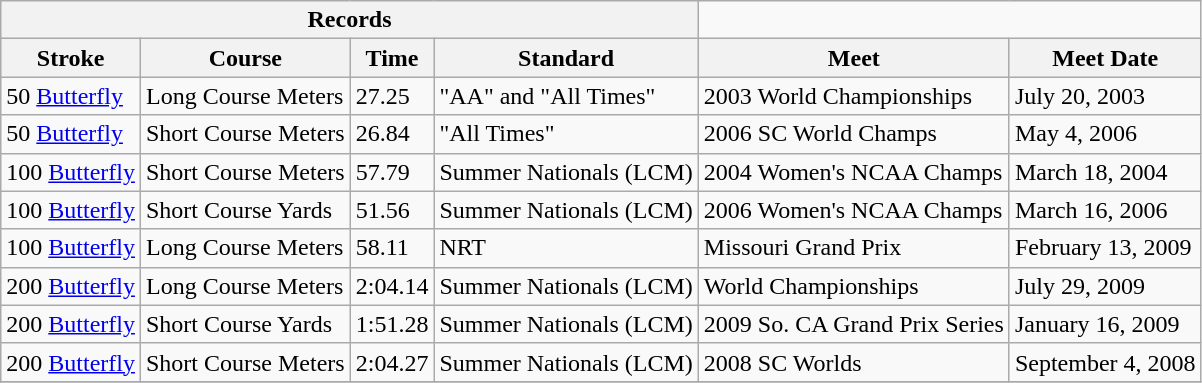<table class="wikitable">
<tr>
<th colspan="4">Records</th>
</tr>
<tr bgcolor="#eeeeee">
<th align="center"><strong>Stroke</strong></th>
<th align="center"><strong>Course</strong></th>
<th align="center"><strong>Time</strong></th>
<th align="center"><strong>Standard</strong></th>
<th align="center"><strong>Meet</strong></th>
<th algin="center"><strong>Meet Date</strong></th>
</tr>
<tr>
<td>50 <a href='#'>Butterfly</a></td>
<td>Long Course Meters</td>
<td>27.25</td>
<td>"AA" and "All Times"</td>
<td>2003 World Championships</td>
<td>July 20, 2003</td>
</tr>
<tr>
<td>50 <a href='#'>Butterfly</a></td>
<td>Short Course Meters</td>
<td>26.84</td>
<td>"All Times"</td>
<td>2006 SC World Champs</td>
<td>May 4, 2006</td>
</tr>
<tr>
<td>100 <a href='#'>Butterfly</a></td>
<td>Short Course Meters</td>
<td>57.79</td>
<td>Summer Nationals (LCM)</td>
<td>2004 Women's NCAA Champs</td>
<td>March 18, 2004</td>
</tr>
<tr>
<td>100 <a href='#'>Butterfly</a></td>
<td>Short Course Yards</td>
<td>51.56</td>
<td>Summer Nationals (LCM)</td>
<td>2006 Women's NCAA Champs</td>
<td>March 16, 2006</td>
</tr>
<tr>
<td>100 <a href='#'>Butterfly</a></td>
<td>Long Course Meters</td>
<td>58.11</td>
<td>NRT</td>
<td>Missouri Grand Prix</td>
<td>February 13, 2009</td>
</tr>
<tr>
<td>200 <a href='#'>Butterfly</a></td>
<td>Long Course Meters</td>
<td>2:04.14</td>
<td>Summer Nationals (LCM)</td>
<td>World Championships</td>
<td>July 29, 2009</td>
</tr>
<tr>
<td>200 <a href='#'>Butterfly</a></td>
<td>Short Course Yards</td>
<td>1:51.28</td>
<td>Summer Nationals (LCM)</td>
<td>2009 So. CA Grand Prix Series</td>
<td>January 16, 2009</td>
</tr>
<tr>
<td>200 <a href='#'>Butterfly</a></td>
<td>Short Course Meters</td>
<td>2:04.27</td>
<td>Summer Nationals (LCM)</td>
<td>2008 SC Worlds</td>
<td>September 4, 2008</td>
</tr>
<tr>
</tr>
</table>
